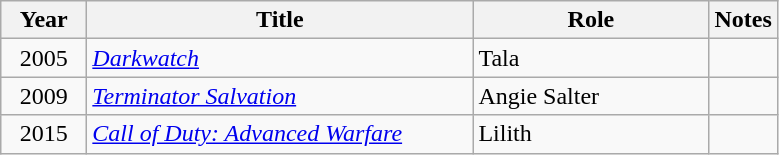<table class="wikitable">
<tr>
<th style="width:50px;">Year</th>
<th style="width:250px;">Title</th>
<th style="width:150px;">Role</th>
<th>Notes</th>
</tr>
<tr>
<td style="text-align:center;">2005</td>
<td><em><a href='#'>Darkwatch</a></em></td>
<td>Tala</td>
<td></td>
</tr>
<tr>
<td style="text-align:center;">2009</td>
<td><em><a href='#'>Terminator Salvation</a></em></td>
<td>Angie Salter</td>
<td></td>
</tr>
<tr>
<td style="text-align:center;">2015</td>
<td><em><a href='#'>Call of Duty: Advanced Warfare</a></em></td>
<td>Lilith</td>
<td></td>
</tr>
</table>
